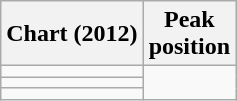<table class="wikitable sortable">
<tr>
<th>Chart (2012)</th>
<th>Peak<br>position</th>
</tr>
<tr>
<td></td>
</tr>
<tr>
<td></td>
</tr>
<tr>
<td></td>
</tr>
</table>
